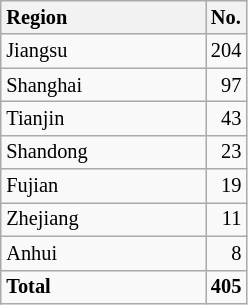<table class="wikitable sortable floatright" style="font-size:85%; text-align:right; margin:0 0 1.5em 1.5em;">
<tr>
<th style="text-align:left; width:130px">Region</th>
<th style="text-align:left;">No.</th>
</tr>
<tr>
<td style="text-align:left;">Jiangsu</td>
<td>204</td>
</tr>
<tr>
<td style="text-align:left;">Shanghai</td>
<td>97</td>
</tr>
<tr>
<td style="text-align:left;">Tianjin</td>
<td>43</td>
</tr>
<tr>
<td style="text-align:left;">Shandong</td>
<td>23</td>
</tr>
<tr>
<td style="text-align:left;">Fujian</td>
<td>19</td>
</tr>
<tr>
<td style="text-align:left;">Zhejiang</td>
<td>11</td>
</tr>
<tr>
<td style="text-align:left;">Anhui</td>
<td>8</td>
</tr>
<tr class="sortbottom">
<td style="text-align:left;"><strong>Total</strong></td>
<td><strong>405</strong></td>
</tr>
</table>
